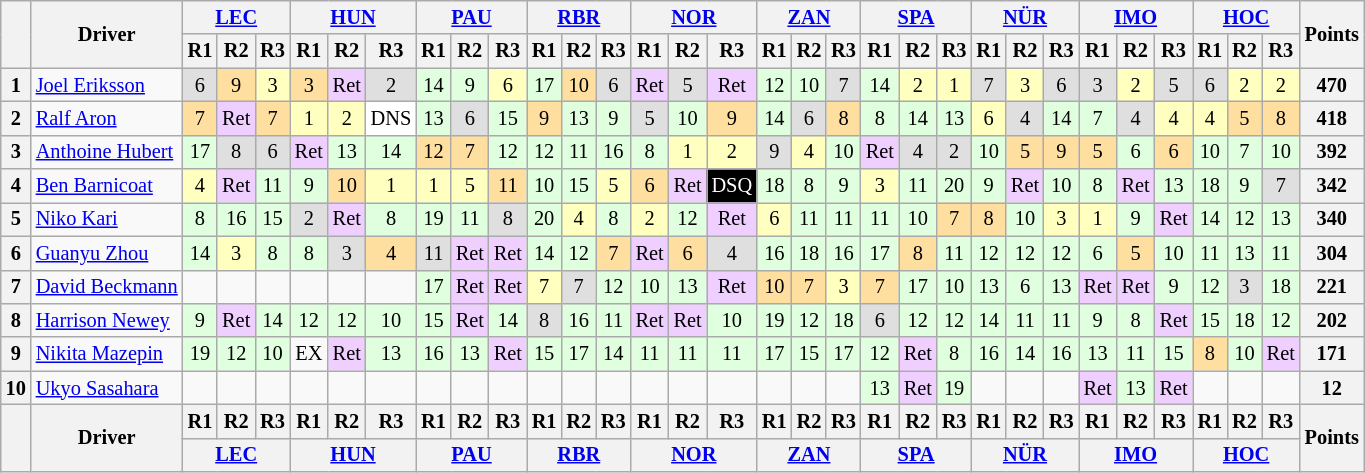<table align=left| class="wikitable" style="font-size: 85%; text-align: center">
<tr valign="top">
<th rowspan="2" valign="middle"></th>
<th rowspan="2" valign="middle">Driver</th>
<th colspan=3><a href='#'>LEC</a><br></th>
<th colspan=3><a href='#'>HUN</a><br></th>
<th colspan=3><a href='#'>PAU</a><br></th>
<th colspan=3><a href='#'>RBR</a><br></th>
<th colspan=3><a href='#'>NOR</a><br></th>
<th colspan=3><a href='#'>ZAN</a><br></th>
<th colspan=3><a href='#'>SPA</a><br></th>
<th colspan=3><a href='#'>NÜR</a><br></th>
<th colspan=3><a href='#'>IMO</a><br></th>
<th colspan=3><a href='#'>HOC</a><br></th>
<th rowspan="2" valign="middle">Points</th>
</tr>
<tr>
<th>R1</th>
<th>R2</th>
<th>R3</th>
<th>R1</th>
<th>R2</th>
<th>R3</th>
<th>R1</th>
<th>R2</th>
<th>R3</th>
<th>R1</th>
<th>R2</th>
<th>R3</th>
<th>R1</th>
<th>R2</th>
<th>R3</th>
<th>R1</th>
<th>R2</th>
<th>R3</th>
<th>R1</th>
<th>R2</th>
<th>R3</th>
<th>R1</th>
<th>R2</th>
<th>R3</th>
<th>R1</th>
<th>R2</th>
<th>R3</th>
<th>R1</th>
<th>R2</th>
<th>R3</th>
</tr>
<tr>
<th>1</th>
<td align=left> <a href='#'>Joel Eriksson</a></td>
<td style="background:#DFDFDF;">6</td>
<td style="background:#FFDF9F;">9</td>
<td style="background:#FFFFBF;">3</td>
<td style="background:#FFDF9F;">3</td>
<td style="background:#EFCFFF;">Ret</td>
<td style="background:#DFDFDF;">2</td>
<td style="background:#DFFFDF;">14</td>
<td style="background:#DFFFDF;">9</td>
<td style="background:#FFFFBF;">6</td>
<td style="background:#DFFFDF;">17</td>
<td style="background:#FFDF9F;">10</td>
<td style="background:#DFDFDF;">6</td>
<td style="background:#EFCFFF;">Ret</td>
<td style="background:#DFDFDF;">5</td>
<td style="background:#EFCFFF;">Ret</td>
<td style="background:#DFFFDF;">12</td>
<td style="background:#DFFFDF;">10</td>
<td style="background:#DFDFDF;">7</td>
<td style="background:#DFFFDF;">14</td>
<td style="background:#FFFFBF;">2</td>
<td style="background:#FFFFBF;">1</td>
<td style="background:#DFDFDF;">7</td>
<td style="background:#FFFFBF;">3</td>
<td style="background:#DFDFDF;">6</td>
<td style="background:#DFDFDF;">3</td>
<td style="background:#FFFFBF;">2</td>
<td style="background:#DFDFDF;">5</td>
<td style="background:#DFDFDF;">6</td>
<td style="background:#FFFFBF;">2</td>
<td style="background:#FFFFBF;">2</td>
<th>470</th>
</tr>
<tr>
<th>2</th>
<td align=left> <a href='#'>Ralf Aron</a></td>
<td style="background:#FFDF9F;">7</td>
<td style="background:#EFCFFF;">Ret</td>
<td style="background:#FFDF9F;">7</td>
<td style="background:#FFFFBF;">1</td>
<td style="background:#FFFFBF;">2</td>
<td style="background:#FFFFFF;">DNS</td>
<td style="background:#DFFFDF;">13</td>
<td style="background:#DFDFDF;">6</td>
<td style="background:#DFFFDF;">15</td>
<td style="background:#FFDF9F;">9</td>
<td style="background:#DFFFDF;">13</td>
<td style="background:#DFFFDF;">9</td>
<td style="background:#DFDFDF;">5</td>
<td style="background:#DFFFDF;">10</td>
<td style="background:#FFDF9F;">9</td>
<td style="background:#DFFFDF;">14</td>
<td style="background:#DFDFDF;">6</td>
<td style="background:#FFDF9F;">8</td>
<td style="background:#DFFFDF;">8</td>
<td style="background:#DFFFDF;">14</td>
<td style="background:#DFFFDF;">13</td>
<td style="background:#FFFFBF;">6</td>
<td style="background:#DFDFDF;">4</td>
<td style="background:#DFFFDF;">14</td>
<td style="background:#DFFFDF;">7</td>
<td style="background:#DFDFDF;">4</td>
<td style="background:#FFFFBF;">4</td>
<td style="background:#FFFFBF;">4</td>
<td style="background:#FFDF9F;">5</td>
<td style="background:#FFDF9F;">8</td>
<th>418</th>
</tr>
<tr>
<th>3</th>
<td align=left> <a href='#'>Anthoine Hubert</a></td>
<td style="background:#DFFFDF;">17</td>
<td style="background:#DFDFDF;">8</td>
<td style="background:#DFDFDF;">6</td>
<td style="background:#EFCFFF;">Ret</td>
<td style="background:#DFFFDF;">13</td>
<td style="background:#DFFFDF;">14</td>
<td style="background:#FFDF9F;">12</td>
<td style="background:#FFDF9F;">7</td>
<td style="background:#DFFFDF;">12</td>
<td style="background:#DFFFDF;">12</td>
<td style="background:#DFFFDF;">11</td>
<td style="background:#DFFFDF;">16</td>
<td style="background:#DFFFDF;">8</td>
<td style="background:#FFFFBF;">1</td>
<td style="background:#FFFFBF;">2</td>
<td style="background:#DFDFDF;">9</td>
<td style="background:#FFFFBF;">4</td>
<td style="background:#DFFFDF;">10</td>
<td style="background:#EFCFFF;">Ret</td>
<td style="background:#DFDFDF;">4</td>
<td style="background:#DFDFDF;">2</td>
<td style="background:#DFFFDF;">10</td>
<td style="background:#FFDF9F;">5</td>
<td style="background:#FFDF9F;">9</td>
<td style="background:#FFDF9F;">5</td>
<td style="background:#DFFFDF;">6</td>
<td style="background:#FFDF9F;">6</td>
<td style="background:#DFFFDF;">10</td>
<td style="background:#DFFFDF;">7</td>
<td style="background:#DFFFDF;">10</td>
<th>392</th>
</tr>
<tr>
<th>4</th>
<td align=left> <a href='#'>Ben Barnicoat</a></td>
<td style="background:#FFFFBF;">4</td>
<td style="background:#EFCFFF;">Ret</td>
<td style="background:#DFFFDF;">11</td>
<td style="background:#DFFFDF;">9</td>
<td style="background:#FFDF9F;">10</td>
<td style="background:#FFFFBF;">1</td>
<td style="background:#FFFFBF;">1</td>
<td style="background:#FFFFBF;">5</td>
<td style="background:#FFDF9F;">11</td>
<td style="background:#DFFFDF;">10</td>
<td style="background:#DFFFDF;">15</td>
<td style="background:#FFFFBF;">5</td>
<td style="background:#FFDF9F;">6</td>
<td style="background:#EFCFFF;">Ret</td>
<td style="background:#000000; color:white;">DSQ</td>
<td style="background:#DFFFDF;">18</td>
<td style="background:#DFFFDF;">8</td>
<td style="background:#DFFFDF;">9</td>
<td style="background:#FFFFBF;">3</td>
<td style="background:#DFFFDF;">11</td>
<td style="background:#DFFFDF;">20</td>
<td style="background:#DFFFDF;">9</td>
<td style="background:#EFCFFF;">Ret</td>
<td style="background:#DFFFDF;">10</td>
<td style="background:#DFFFDF;">8</td>
<td style="background:#EFCFFF;">Ret</td>
<td style="background:#DFFFDF;">13</td>
<td style="background:#DFFFDF;">18</td>
<td style="background:#DFFFDF;">9</td>
<td style="background:#DFDFDF;">7</td>
<th>342</th>
</tr>
<tr>
<th>5</th>
<td align=left> <a href='#'>Niko Kari</a></td>
<td style="background:#DFFFDF;">8</td>
<td style="background:#DFFFDF;">16</td>
<td style="background:#DFFFDF;">15</td>
<td style="background:#DFDFDF;">2</td>
<td style="background:#EFCFFF;">Ret</td>
<td style="background:#DFFFDF;">8</td>
<td style="background:#DFFFDF;">19</td>
<td style="background:#DFFFDF;">11</td>
<td style="background:#DFDFDF;">8</td>
<td style="background:#DFFFDF;">20</td>
<td style="background:#FFFFBF;">4</td>
<td style="background:#DFFFDF;">8</td>
<td style="background:#FFFFBF;">2</td>
<td style="background:#DFFFDF;">12</td>
<td style="background:#EFCFFF;">Ret</td>
<td style="background:#FFFFBF;">6</td>
<td style="background:#DFFFDF;">11</td>
<td style="background:#DFFFDF;">11</td>
<td style="background:#DFFFDF;">11</td>
<td style="background:#DFFFDF;">10</td>
<td style="background:#FFDF9F;">7</td>
<td style="background:#FFDF9F;">8</td>
<td style="background:#DFFFDF;">10</td>
<td style="background:#FFFFBF;">3</td>
<td style="background:#FFFFBF;">1</td>
<td style="background:#DFFFDF;">9</td>
<td style="background:#EFCFFF;">Ret</td>
<td style="background:#DFFFDF;">14</td>
<td style="background:#DFFFDF;">12</td>
<td style="background:#DFFFDF;">13</td>
<th>340</th>
</tr>
<tr>
<th>6</th>
<td align=left> <a href='#'>Guanyu Zhou</a></td>
<td style="background:#DFFFDF;">14</td>
<td style="background:#FFFFBF;">3</td>
<td style="background:#DFFFDF;">8</td>
<td style="background:#DFFFDF;">8</td>
<td style="background:#DFDFDF;">3</td>
<td style="background:#FFDF9F;">4</td>
<td style="background:#DFDFDF;">11</td>
<td style="background:#EFCFFF;">Ret</td>
<td style="background:#EFCFFF;">Ret</td>
<td style="background:#DFFFDF;">14</td>
<td style="background:#DFFFDF;">12</td>
<td style="background:#FFDF9F;">7</td>
<td style="background:#EFCFFF;">Ret</td>
<td style="background:#FFDF9F;">6</td>
<td style="background:#DFDFDF;">4</td>
<td style="background:#DFFFDF;">16</td>
<td style="background:#DFFFDF;">18</td>
<td style="background:#DFFFDF;">16</td>
<td style="background:#DFFFDF;">17</td>
<td style="background:#FFDF9F;">8</td>
<td style="background:#DFFFDF;">11</td>
<td style="background:#DFFFDF;">12</td>
<td style="background:#DFFFDF;">12</td>
<td style="background:#DFFFDF;">12</td>
<td style="background:#DFFFDF;">6</td>
<td style="background:#FFDF9F;">5</td>
<td style="background:#DFFFDF;">10</td>
<td style="background:#DFFFDF;">11</td>
<td style="background:#DFFFDF;">13</td>
<td style="background:#DFFFDF;">11</td>
<th>304</th>
</tr>
<tr>
<th>7</th>
<td align=left nowrap> <a href='#'>David Beckmann</a></td>
<td></td>
<td></td>
<td></td>
<td></td>
<td></td>
<td></td>
<td style="background:#DFFFDF;">17</td>
<td style="background:#EFCFFF;">Ret</td>
<td style="background:#EFCFFF;">Ret</td>
<td style="background:#FFFFBF;">7</td>
<td style="background:#DFDFDF;">7</td>
<td style="background:#DFFFDF;">12</td>
<td style="background:#DFFFDF;">10</td>
<td style="background:#DFFFDF;">13</td>
<td style="background:#EFCFFF;">Ret</td>
<td style="background:#FFDF9F;">10</td>
<td style="background:#FFDF9F;">7</td>
<td style="background:#FFFFBF;">3</td>
<td style="background:#FFDF9F;">7</td>
<td style="background:#DFFFDF;">17</td>
<td style="background:#DFFFDF;">10</td>
<td style="background:#DFFFDF;">13</td>
<td style="background:#DFFFDF;">6</td>
<td style="background:#DFFFDF;">13</td>
<td style="background:#EFCFFF;">Ret</td>
<td style="background:#EFCFFF;">Ret</td>
<td style="background:#DFFFDF;">9</td>
<td style="background:#DFFFDF;">12</td>
<td style="background:#DFDFDF;">3</td>
<td style="background:#DFFFDF;">18</td>
<th>221</th>
</tr>
<tr>
<th>8</th>
<td align=left> <a href='#'>Harrison Newey</a></td>
<td style="background:#DFFFDF;">9</td>
<td style="background:#EFCFFF;">Ret</td>
<td style="background:#DFFFDF;">14</td>
<td style="background:#DFFFDF;">12</td>
<td style="background:#DFFFDF;">12</td>
<td style="background:#DFFFDF;">10</td>
<td style="background:#DFFFDF;">15</td>
<td style="background:#EFCFFF;">Ret</td>
<td style="background:#DFFFDF;">14</td>
<td style="background:#DFDFDF;">8</td>
<td style="background:#DFFFDF;">16</td>
<td style="background:#DFFFDF;">11</td>
<td style="background:#EFCFFF;">Ret</td>
<td style="background:#EFCFFF;">Ret</td>
<td style="background:#DFFFDF;">10</td>
<td style="background:#DFFFDF;">19</td>
<td style="background:#DFFFDF;">12</td>
<td style="background:#DFFFDF;">18</td>
<td style="background:#DFDFDF;">6</td>
<td style="background:#DFFFDF;">12</td>
<td style="background:#DFFFDF;">12</td>
<td style="background:#DFFFDF;">14</td>
<td style="background:#DFFFDF;">11</td>
<td style="background:#DFFFDF;">11</td>
<td style="background:#DFFFDF;">9</td>
<td style="background:#DFFFDF;">8</td>
<td style="background:#EFCFFF;">Ret</td>
<td style="background:#DFFFDF;">15</td>
<td style="background:#DFFFDF;">18</td>
<td style="background:#DFFFDF;">12</td>
<th>202</th>
</tr>
<tr>
<th>9</th>
<td align=left> <a href='#'>Nikita Mazepin</a></td>
<td style="background:#DFFFDF;">19</td>
<td style="background:#DFFFDF;">12</td>
<td style="background:#DFFFDF;">10</td>
<td>EX</td>
<td style="background:#EFCFFF;">Ret</td>
<td style="background:#DFFFDF;">13</td>
<td style="background:#DFFFDF;">16</td>
<td style="background:#DFFFDF;">13</td>
<td style="background:#EFCFFF;">Ret</td>
<td style="background:#DFFFDF;">15</td>
<td style="background:#DFFFDF;">17</td>
<td style="background:#DFFFDF;">14</td>
<td style="background:#DFFFDF;">11</td>
<td style="background:#DFFFDF;">11</td>
<td style="background:#DFFFDF;">11</td>
<td style="background:#DFFFDF;">17</td>
<td style="background:#DFFFDF;">15</td>
<td style="background:#DFFFDF;">17</td>
<td style="background:#DFFFDF;">12</td>
<td style="background:#EFCFFF;">Ret</td>
<td style="background:#DFFFDF;">8</td>
<td style="background:#DFFFDF;">16</td>
<td style="background:#DFFFDF;">14</td>
<td style="background:#DFFFDF;">16</td>
<td style="background:#DFFFDF;">13</td>
<td style="background:#DFFFDF;">11</td>
<td style="background:#DFFFDF;">15</td>
<td style="background:#FFDF9F;">8</td>
<td style="background:#DFFFDF;">10</td>
<td style="background:#EFCFFF;">Ret</td>
<th>171</th>
</tr>
<tr>
<th>10</th>
<td align=left> <a href='#'>Ukyo Sasahara</a></td>
<td></td>
<td></td>
<td></td>
<td></td>
<td></td>
<td></td>
<td></td>
<td></td>
<td></td>
<td></td>
<td></td>
<td></td>
<td></td>
<td></td>
<td></td>
<td></td>
<td></td>
<td></td>
<td style="background:#DFFFDF;">13</td>
<td style="background:#EFCFFF;">Ret</td>
<td style="background:#DFFFDF;">19</td>
<td></td>
<td></td>
<td></td>
<td style="background:#EFCFFF;">Ret</td>
<td style="background:#DFFFDF;">13</td>
<td style="background:#EFCFFF;">Ret</td>
<td></td>
<td></td>
<td></td>
<th>12</th>
</tr>
<tr>
<th rowspan="2"></th>
<th rowspan="2">Driver</th>
<th>R1</th>
<th>R2</th>
<th>R3</th>
<th>R1</th>
<th>R2</th>
<th>R3</th>
<th>R1</th>
<th>R2</th>
<th>R3</th>
<th>R1</th>
<th>R2</th>
<th>R3</th>
<th>R1</th>
<th>R2</th>
<th>R3</th>
<th>R1</th>
<th>R2</th>
<th>R3</th>
<th>R1</th>
<th>R2</th>
<th>R3</th>
<th>R1</th>
<th>R2</th>
<th>R3</th>
<th>R1</th>
<th>R2</th>
<th>R3</th>
<th>R1</th>
<th>R2</th>
<th>R3</th>
<th rowspan="2">Points</th>
</tr>
<tr>
<th colspan="3"><a href='#'>LEC</a><br></th>
<th colspan="3"><a href='#'>HUN</a><br></th>
<th colspan="3"><a href='#'>PAU</a><br></th>
<th colspan="3"><a href='#'>RBR</a><br></th>
<th colspan="3"><a href='#'>NOR</a><br></th>
<th colspan="3"><a href='#'>ZAN</a><br></th>
<th colspan="3"><a href='#'>SPA</a><br></th>
<th colspan="3"><a href='#'>NÜR</a><br></th>
<th colspan="3"><a href='#'>IMO</a><br></th>
<th colspan="3"><a href='#'>HOC</a><br></th>
</tr>
</table>
